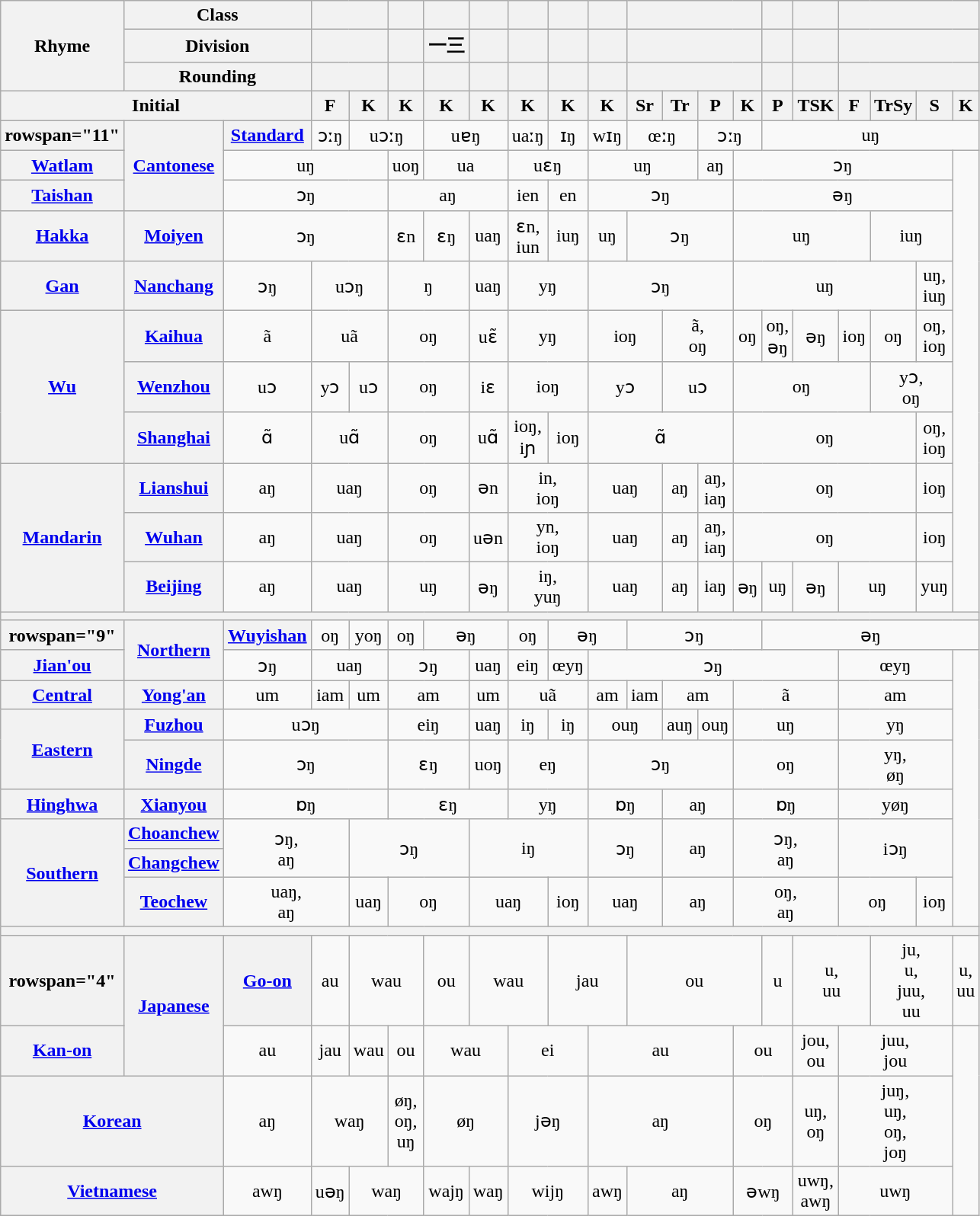<table class="wikitable" style="text-align: center;">
<tr>
<th rowspan="3">Rhyme</th>
<th colspan="2">Class</th>
<th colspan="2"></th>
<th></th>
<th></th>
<th></th>
<th></th>
<th></th>
<th></th>
<th colspan="4"></th>
<th></th>
<th></th>
<th colspan="4"></th>
</tr>
<tr>
<th colspan="2">Division</th>
<th colspan="2"></th>
<th></th>
<th>一三</th>
<th></th>
<th></th>
<th></th>
<th></th>
<th colspan="4"></th>
<th></th>
<th></th>
<th colspan="4"></th>
</tr>
<tr>
<th colspan="2">Rounding</th>
<th colspan="2"></th>
<th></th>
<th></th>
<th></th>
<th></th>
<th></th>
<th></th>
<th colspan="4"></th>
<th></th>
<th></th>
<th colspan="4"></th>
</tr>
<tr>
<th colspan="3">Initial</th>
<th>F</th>
<th>K</th>
<th>K</th>
<th>K</th>
<th>K</th>
<th>K</th>
<th>K</th>
<th>K</th>
<th>Sr</th>
<th>Tr</th>
<th>P</th>
<th>K</th>
<th>P</th>
<th>TSK</th>
<th>F</th>
<th>TrSy</th>
<th>S</th>
<th>K</th>
</tr>
<tr>
<th>rowspan="11" </th>
<th rowspan="3"><a href='#'>Cantonese</a></th>
<th><a href='#'>Standard</a></th>
<td>ɔːŋ</td>
<td colspan="2">uɔːŋ</td>
<td colspan="2">uɐŋ</td>
<td>uaːŋ</td>
<td>ɪŋ</td>
<td>wɪŋ</td>
<td colspan="2">œːŋ</td>
<td colspan="2">ɔːŋ</td>
<td colspan="6">uŋ</td>
</tr>
<tr>
<th><a href='#'>Watlam</a></th>
<td colspan="3">uŋ</td>
<td>uoŋ</td>
<td colspan="2">ua</td>
<td colspan="2">uɛŋ</td>
<td colspan="3">uŋ</td>
<td>aŋ</td>
<td colspan="6">ɔŋ</td>
</tr>
<tr>
<th><a href='#'>Taishan</a></th>
<td colspan="3">ɔŋ</td>
<td colspan="3">aŋ</td>
<td>ien</td>
<td>en</td>
<td colspan="4">ɔŋ</td>
<td colspan="6">əŋ</td>
</tr>
<tr>
<th><a href='#'>Hakka</a></th>
<th><a href='#'>Moiyen</a></th>
<td colspan="3">ɔŋ</td>
<td>ɛn</td>
<td>ɛŋ</td>
<td>uaŋ</td>
<td>ɛn,<br>iun</td>
<td>iuŋ</td>
<td>uŋ</td>
<td colspan="3">ɔŋ</td>
<td colspan="4">uŋ</td>
<td colspan="2">iuŋ</td>
</tr>
<tr>
<th><a href='#'>Gan</a></th>
<th><a href='#'>Nanchang</a></th>
<td>ɔŋ</td>
<td colspan="2">uɔŋ</td>
<td colspan="2">ŋ</td>
<td>uaŋ</td>
<td colspan="2">yŋ</td>
<td colspan="4">ɔŋ</td>
<td colspan="5">uŋ</td>
<td>uŋ,<br>iuŋ</td>
</tr>
<tr>
<th rowspan="3"><a href='#'>Wu</a></th>
<th><a href='#'>Kaihua</a></th>
<td>ã</td>
<td colspan="2">uã</td>
<td colspan="2">oŋ</td>
<td>uɛ̃</td>
<td colspan="2">yŋ</td>
<td colspan="2">ioŋ</td>
<td colspan="2">ã,<br>oŋ</td>
<td>oŋ</td>
<td>oŋ,<br>əŋ</td>
<td>əŋ</td>
<td>ioŋ</td>
<td>oŋ</td>
<td>oŋ,<br>ioŋ</td>
</tr>
<tr>
<th><a href='#'>Wenzhou</a></th>
<td>uɔ</td>
<td>yɔ</td>
<td>uɔ</td>
<td colspan="2">oŋ</td>
<td>iɛ</td>
<td colspan="2">ioŋ</td>
<td colspan="2">yɔ</td>
<td colspan="2">uɔ</td>
<td colspan="4">oŋ</td>
<td colspan="2">yɔ,<br>oŋ</td>
</tr>
<tr>
<th><a href='#'>Shanghai</a></th>
<td>ɑ̃</td>
<td colspan="2">uɑ̃</td>
<td colspan="2">oŋ</td>
<td>uɑ̃</td>
<td>ioŋ,<br>iɲ</td>
<td>ioŋ</td>
<td colspan="4">ɑ̃</td>
<td colspan="5">oŋ</td>
<td>oŋ,<br>ioŋ</td>
</tr>
<tr>
<th rowspan="3"><a href='#'>Mandarin</a></th>
<th><a href='#'>Lianshui</a></th>
<td>aŋ</td>
<td colspan="2">uaŋ</td>
<td colspan="2">oŋ</td>
<td>ən</td>
<td colspan="2">in,<br>ioŋ</td>
<td colspan="2">uaŋ</td>
<td>aŋ</td>
<td>aŋ,<br>iaŋ</td>
<td colspan="5">oŋ</td>
<td>ioŋ</td>
</tr>
<tr>
<th><a href='#'>Wuhan</a></th>
<td>aŋ</td>
<td colspan="2">uaŋ</td>
<td colspan="2">oŋ</td>
<td>uən</td>
<td colspan="2">yn,<br>ioŋ</td>
<td colspan="2">uaŋ</td>
<td>aŋ</td>
<td>aŋ,<br>iaŋ</td>
<td colspan="5">oŋ</td>
<td>ioŋ</td>
</tr>
<tr>
<th><a href='#'>Beijing</a></th>
<td>aŋ</td>
<td colspan="2">uaŋ</td>
<td colspan="2">uŋ</td>
<td>əŋ</td>
<td colspan="2">iŋ,<br>yuŋ</td>
<td colspan="2">uaŋ</td>
<td>aŋ</td>
<td>iaŋ</td>
<td>əŋ</td>
<td>uŋ</td>
<td>əŋ</td>
<td colspan="2">uŋ</td>
<td>yuŋ</td>
</tr>
<tr>
<th colspan="21"></th>
</tr>
<tr>
<th>rowspan="9" </th>
<th rowspan="2"><a href='#'>Northern</a></th>
<th><a href='#'>Wuyishan</a></th>
<td>oŋ</td>
<td>yoŋ</td>
<td>oŋ</td>
<td colspan="2">əŋ</td>
<td>oŋ</td>
<td colspan="2">əŋ</td>
<td colspan="4">ɔŋ</td>
<td colspan="6">əŋ</td>
</tr>
<tr>
<th><a href='#'>Jian'ou</a></th>
<td>ɔŋ</td>
<td colspan="2">uaŋ</td>
<td colspan="2">ɔŋ</td>
<td>uaŋ</td>
<td>eiŋ</td>
<td>œyŋ</td>
<td colspan="7">ɔŋ</td>
<td colspan="3">œyŋ</td>
</tr>
<tr>
<th><a href='#'>Central</a></th>
<th><a href='#'>Yong'an</a></th>
<td>um</td>
<td>iam</td>
<td>um</td>
<td colspan="2">am</td>
<td>um</td>
<td colspan="2">uã</td>
<td>am</td>
<td>iam</td>
<td colspan="2">am</td>
<td colspan="3">ã</td>
<td colspan="3">am</td>
</tr>
<tr>
<th rowspan="2"><a href='#'>Eastern</a></th>
<th><a href='#'>Fuzhou</a></th>
<td colspan="3">uɔŋ</td>
<td colspan="2">eiŋ</td>
<td>uaŋ</td>
<td>iŋ</td>
<td>iŋ</td>
<td colspan="2">ouŋ</td>
<td>auŋ</td>
<td>ouŋ</td>
<td colspan="3">uŋ</td>
<td colspan="3">yŋ</td>
</tr>
<tr>
<th><a href='#'>Ningde</a></th>
<td colspan="3">ɔŋ</td>
<td colspan="2">ɛŋ</td>
<td>uoŋ</td>
<td colspan="2">eŋ</td>
<td colspan="4">ɔŋ</td>
<td colspan="3">oŋ</td>
<td colspan="3">yŋ,<br>øŋ</td>
</tr>
<tr>
<th><a href='#'>Hinghwa</a></th>
<th><a href='#'>Xianyou</a></th>
<td colspan="3">ɒŋ</td>
<td colspan="3">ɛŋ</td>
<td colspan="2">yŋ</td>
<td colspan="2">ɒŋ</td>
<td colspan="2">aŋ</td>
<td colspan="3">ɒŋ</td>
<td colspan="3">yøŋ</td>
</tr>
<tr>
<th rowspan="3"><a href='#'>Southern</a></th>
<th><a href='#'>Choanchew</a></th>
<td colspan="2" rowspan="2">ɔŋ,<br>aŋ</td>
<td colspan="3" rowspan="2">ɔŋ</td>
<td colspan="3" rowspan="2">iŋ</td>
<td colspan="2" rowspan="2">ɔŋ</td>
<td colspan="2" rowspan="2">aŋ</td>
<td colspan="3" rowspan="2">ɔŋ,<br>aŋ</td>
<td colspan="3" rowspan="2">iɔŋ</td>
</tr>
<tr>
<th><a href='#'>Changchew</a></th>
</tr>
<tr>
<th><a href='#'>Teochew</a></th>
<td colspan="2">uaŋ,<br>aŋ</td>
<td>uaŋ</td>
<td colspan="2">oŋ</td>
<td colspan="2">uaŋ</td>
<td>ioŋ</td>
<td colspan="2">uaŋ</td>
<td colspan="2">aŋ</td>
<td colspan="3">oŋ,<br>aŋ</td>
<td colspan="2">oŋ</td>
<td>ioŋ</td>
</tr>
<tr>
<th colspan="21"></th>
</tr>
<tr>
<th>rowspan="4" </th>
<th rowspan="2"><a href='#'>Japanese</a></th>
<th><a href='#'>Go-on</a></th>
<td>au</td>
<td colspan="2">wau</td>
<td>ou</td>
<td colspan="2">wau</td>
<td colspan="2">jau</td>
<td colspan="4">ou</td>
<td>u</td>
<td colspan="2">u,<br>uu</td>
<td colspan="2">ju,<br>u,<br>juu,<br>uu</td>
<td>u,<br>uu</td>
</tr>
<tr>
<th><a href='#'>Kan-on</a></th>
<td>au</td>
<td>jau</td>
<td>wau</td>
<td>ou</td>
<td colspan="2">wau</td>
<td colspan="2">ei</td>
<td colspan="4">au</td>
<td colspan="2">ou</td>
<td>jou,<br>ou</td>
<td colspan="3">juu,<br>jou</td>
</tr>
<tr>
<th colspan="2"><a href='#'>Korean</a></th>
<td>aŋ</td>
<td colspan="2">waŋ</td>
<td>øŋ,<br>oŋ,<br>uŋ</td>
<td colspan="2">øŋ</td>
<td colspan="2">jəŋ</td>
<td colspan="4">aŋ</td>
<td colspan="2">oŋ</td>
<td>uŋ,<br>oŋ</td>
<td colspan="3">juŋ,<br>uŋ,<br>oŋ,<br>joŋ</td>
</tr>
<tr>
<th colspan="2"><a href='#'>Vietnamese</a></th>
<td>awŋ</td>
<td>uəŋ</td>
<td colspan="2">waŋ</td>
<td>wajŋ</td>
<td>waŋ</td>
<td colspan="2">wijŋ</td>
<td>awŋ</td>
<td colspan="3">aŋ</td>
<td colspan="2">əwŋ</td>
<td>uwŋ,<br>awŋ</td>
<td colspan="3">uwŋ</td>
</tr>
</table>
